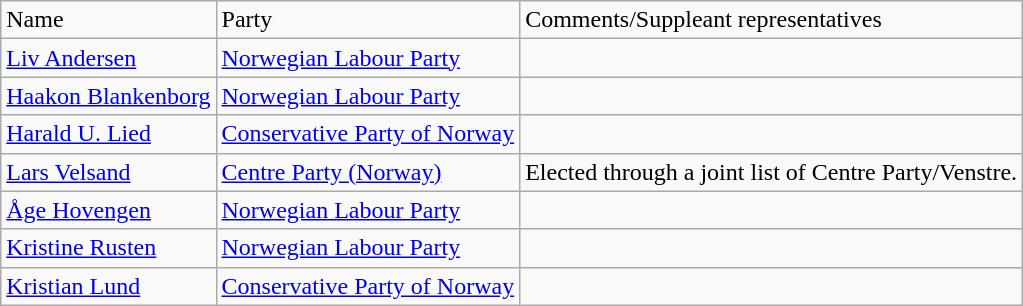<table class="wikitable">
<tr>
<td>Name</td>
<td>Party</td>
<td>Comments/Suppleant representatives</td>
</tr>
<tr>
<td><a href='#'>Liv Andersen</a></td>
<td><a href='#'>Norwegian Labour Party</a></td>
<td></td>
</tr>
<tr>
<td><a href='#'>Haakon Blankenborg</a></td>
<td><a href='#'>Norwegian Labour Party</a></td>
<td></td>
</tr>
<tr>
<td><a href='#'>Harald U. Lied</a></td>
<td><a href='#'>Conservative Party of Norway</a></td>
<td></td>
</tr>
<tr>
<td><a href='#'>Lars Velsand</a></td>
<td><a href='#'>Centre Party (Norway)</a></td>
<td>Elected through a joint list of Centre Party/Venstre.</td>
</tr>
<tr>
<td><a href='#'>Åge Hovengen</a></td>
<td><a href='#'>Norwegian Labour Party</a></td>
<td></td>
</tr>
<tr>
<td><a href='#'>Kristine Rusten</a></td>
<td><a href='#'>Norwegian Labour Party</a></td>
<td></td>
</tr>
<tr>
<td><a href='#'>Kristian Lund</a></td>
<td><a href='#'>Conservative Party of Norway</a></td>
<td></td>
</tr>
</table>
